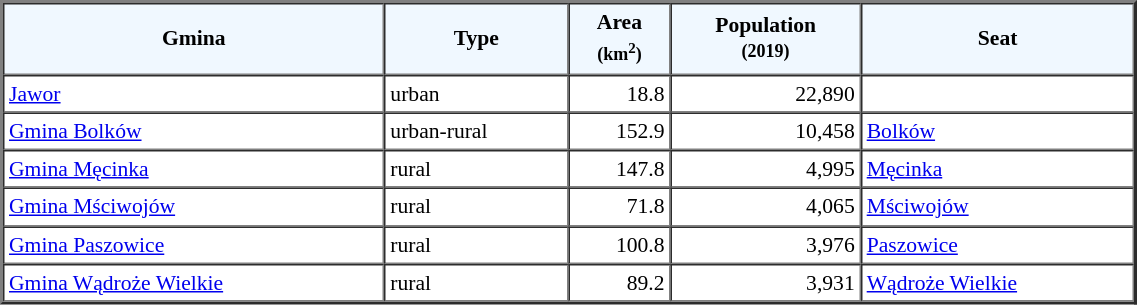<table width="60%" border="2" cellpadding="3" cellspacing="0" style="font-size:90%;line-height:120%;">
<tr bgcolor="F0F8FF">
<td style="text-align:center;"><strong>Gmina</strong></td>
<td style="text-align:center;"><strong>Type</strong></td>
<td style="text-align:center;"><strong>Area<br><small>(km<sup>2</sup>)</small></strong></td>
<td style="text-align:center;"><strong>Population<br><small>(2019)</small></strong></td>
<td style="text-align:center;"><strong>Seat</strong></td>
</tr>
<tr>
<td><a href='#'>Jawor</a></td>
<td>urban</td>
<td style="text-align:right;">18.8</td>
<td style="text-align:right;">22,890</td>
<td> </td>
</tr>
<tr>
<td><a href='#'>Gmina Bolków</a></td>
<td>urban-rural</td>
<td style="text-align:right;">152.9</td>
<td style="text-align:right;">10,458</td>
<td><a href='#'>Bolków</a></td>
</tr>
<tr>
<td><a href='#'>Gmina Męcinka</a></td>
<td>rural</td>
<td style="text-align:right;">147.8</td>
<td style="text-align:right;">4,995</td>
<td><a href='#'>Męcinka</a></td>
</tr>
<tr>
<td><a href='#'>Gmina Mściwojów</a></td>
<td>rural</td>
<td style="text-align:right;">71.8</td>
<td style="text-align:right;">4,065</td>
<td><a href='#'>Mściwojów</a></td>
</tr>
<tr>
<td><a href='#'>Gmina Paszowice</a></td>
<td>rural</td>
<td style="text-align:right;">100.8</td>
<td style="text-align:right;">3,976</td>
<td><a href='#'>Paszowice</a></td>
</tr>
<tr>
<td><a href='#'>Gmina Wądroże Wielkie</a></td>
<td>rural</td>
<td style="text-align:right;">89.2</td>
<td style="text-align:right;">3,931</td>
<td><a href='#'>Wądroże Wielkie</a></td>
</tr>
<tr>
</tr>
</table>
